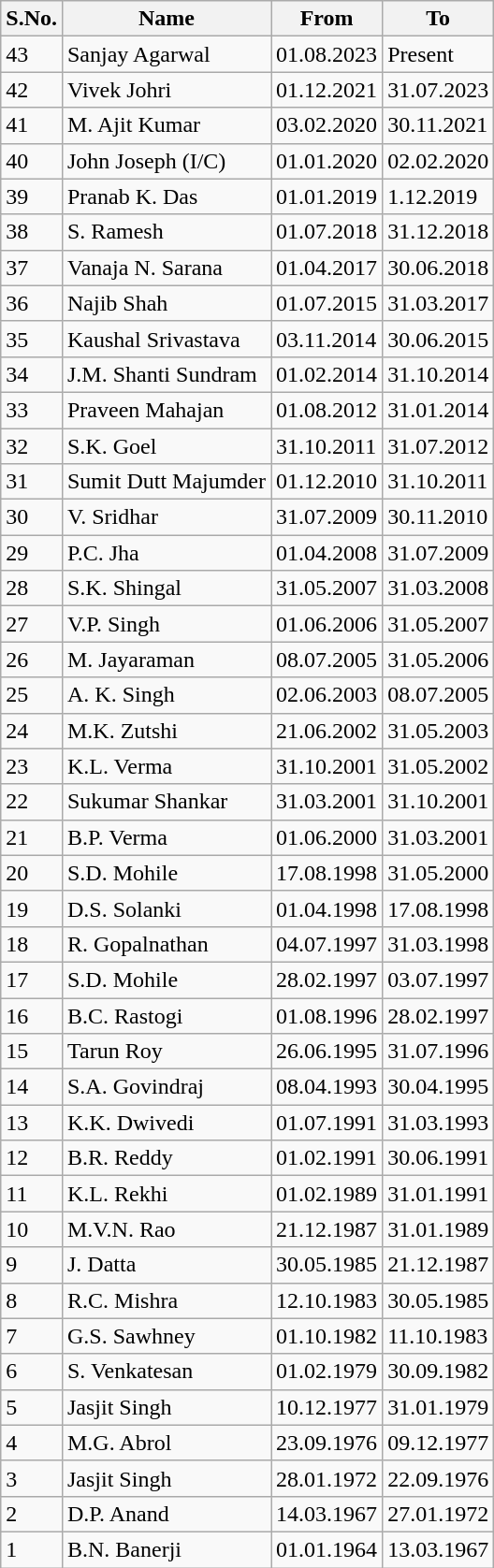<table class="wikitable sortable">
<tr>
<th>S.No.</th>
<th>Name</th>
<th>From</th>
<th>To</th>
</tr>
<tr>
<td>43</td>
<td>Sanjay Agarwal</td>
<td>01.08.2023</td>
<td>Present</td>
</tr>
<tr>
<td>42</td>
<td>Vivek Johri</td>
<td>01.12.2021</td>
<td>31.07.2023</td>
</tr>
<tr>
<td>41</td>
<td>M. Ajit Kumar</td>
<td>03.02.2020</td>
<td>30.11.2021</td>
</tr>
<tr>
<td>40</td>
<td>John Joseph (I/C)</td>
<td>01.01.2020</td>
<td>02.02.2020</td>
</tr>
<tr>
<td>39</td>
<td>Pranab K. Das</td>
<td>01.01.2019</td>
<td>1.12.2019</td>
</tr>
<tr>
<td>38</td>
<td>S. Ramesh</td>
<td>01.07.2018</td>
<td>31.12.2018</td>
</tr>
<tr>
<td>37</td>
<td>Vanaja N. Sarana</td>
<td>01.04.2017</td>
<td>30.06.2018</td>
</tr>
<tr>
<td>36</td>
<td>Najib Shah</td>
<td>01.07.2015</td>
<td>31.03.2017</td>
</tr>
<tr>
<td>35</td>
<td>Kaushal Srivastava</td>
<td>03.11.2014</td>
<td>30.06.2015</td>
</tr>
<tr>
<td>34</td>
<td>J.M. Shanti Sundram</td>
<td>01.02.2014</td>
<td>31.10.2014</td>
</tr>
<tr>
<td>33</td>
<td>Praveen Mahajan</td>
<td>01.08.2012</td>
<td>31.01.2014</td>
</tr>
<tr>
<td>32</td>
<td>S.K. Goel</td>
<td>31.10.2011</td>
<td>31.07.2012</td>
</tr>
<tr>
<td>31</td>
<td>Sumit Dutt Majumder</td>
<td>01.12.2010</td>
<td>31.10.2011</td>
</tr>
<tr>
<td>30</td>
<td>V. Sridhar</td>
<td>31.07.2009</td>
<td>30.11.2010</td>
</tr>
<tr>
<td>29</td>
<td>P.C. Jha</td>
<td>01.04.2008</td>
<td>31.07.2009</td>
</tr>
<tr>
<td>28</td>
<td>S.K. Shingal</td>
<td>31.05.2007</td>
<td>31.03.2008</td>
</tr>
<tr>
<td>27</td>
<td>V.P. Singh</td>
<td>01.06.2006</td>
<td>31.05.2007</td>
</tr>
<tr>
<td>26</td>
<td>M. Jayaraman</td>
<td>08.07.2005</td>
<td>31.05.2006</td>
</tr>
<tr>
<td>25</td>
<td>A. K. Singh</td>
<td>02.06.2003</td>
<td>08.07.2005</td>
</tr>
<tr>
<td>24</td>
<td>M.K. Zutshi</td>
<td>21.06.2002</td>
<td>31.05.2003</td>
</tr>
<tr>
<td>23</td>
<td>K.L. Verma</td>
<td>31.10.2001</td>
<td>31.05.2002</td>
</tr>
<tr>
<td>22</td>
<td>Sukumar Shankar</td>
<td>31.03.2001</td>
<td>31.10.2001</td>
</tr>
<tr>
<td>21</td>
<td>B.P. Verma</td>
<td>01.06.2000</td>
<td>31.03.2001</td>
</tr>
<tr>
<td>20</td>
<td>S.D. Mohile</td>
<td>17.08.1998</td>
<td>31.05.2000</td>
</tr>
<tr>
<td>19</td>
<td>D.S. Solanki</td>
<td>01.04.1998</td>
<td>17.08.1998</td>
</tr>
<tr>
<td>18</td>
<td>R. Gopalnathan</td>
<td>04.07.1997</td>
<td>31.03.1998</td>
</tr>
<tr>
<td>17</td>
<td>S.D. Mohile</td>
<td>28.02.1997</td>
<td>03.07.1997</td>
</tr>
<tr>
<td>16</td>
<td>B.C. Rastogi</td>
<td>01.08.1996</td>
<td>28.02.1997</td>
</tr>
<tr>
<td>15</td>
<td>Tarun Roy</td>
<td>26.06.1995</td>
<td>31.07.1996</td>
</tr>
<tr>
<td>14</td>
<td>S.A. Govindraj</td>
<td>08.04.1993</td>
<td>30.04.1995</td>
</tr>
<tr>
<td>13</td>
<td>K.K. Dwivedi</td>
<td>01.07.1991</td>
<td>31.03.1993</td>
</tr>
<tr>
<td>12</td>
<td>B.R. Reddy</td>
<td>01.02.1991</td>
<td>30.06.1991</td>
</tr>
<tr>
<td>11</td>
<td>K.L. Rekhi</td>
<td>01.02.1989</td>
<td>31.01.1991</td>
</tr>
<tr>
<td>10</td>
<td>M.V.N. Rao</td>
<td>21.12.1987</td>
<td>31.01.1989</td>
</tr>
<tr>
<td>9</td>
<td>J. Datta</td>
<td>30.05.1985</td>
<td>21.12.1987</td>
</tr>
<tr>
<td>8</td>
<td>R.C. Mishra</td>
<td>12.10.1983</td>
<td>30.05.1985</td>
</tr>
<tr>
<td>7</td>
<td>G.S. Sawhney</td>
<td>01.10.1982</td>
<td>11.10.1983</td>
</tr>
<tr>
<td>6</td>
<td>S. Venkatesan</td>
<td>01.02.1979</td>
<td>30.09.1982</td>
</tr>
<tr>
<td>5</td>
<td>Jasjit Singh</td>
<td>10.12.1977</td>
<td>31.01.1979</td>
</tr>
<tr>
<td>4</td>
<td>M.G. Abrol</td>
<td>23.09.1976</td>
<td>09.12.1977</td>
</tr>
<tr>
<td>3</td>
<td>Jasjit Singh</td>
<td>28.01.1972</td>
<td>22.09.1976</td>
</tr>
<tr>
<td>2</td>
<td>D.P. Anand</td>
<td>14.03.1967</td>
<td>27.01.1972</td>
</tr>
<tr>
<td>1</td>
<td>B.N. Banerji</td>
<td>01.01.1964</td>
<td>13.03.1967</td>
</tr>
</table>
